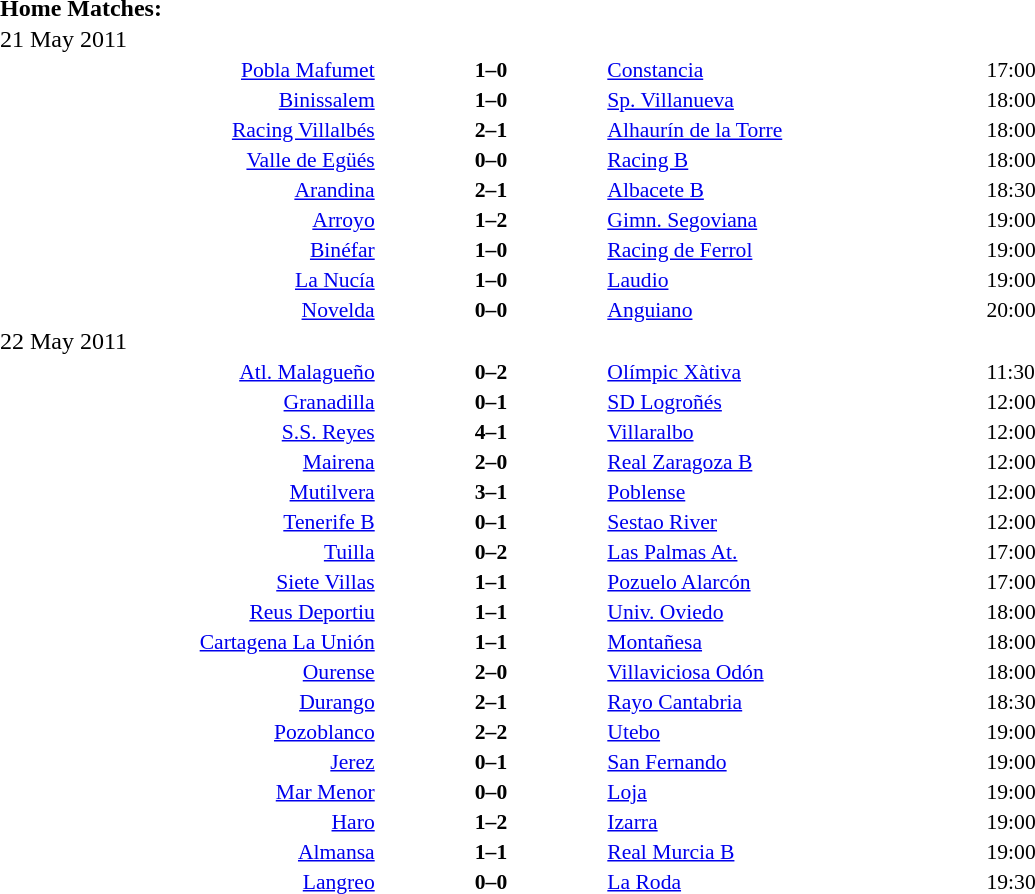<table width=100% cellspacing=1>
<tr>
<th width=20%></th>
<th width=12%></th>
<th width=20%></th>
<th></th>
</tr>
<tr>
<td><strong>Home Matches:</strong></td>
</tr>
<tr>
<td>21 May 2011</td>
</tr>
<tr style=font-size:90%>
<td align=right><a href='#'>Pobla Mafumet</a></td>
<td align=center><strong>1–0</strong></td>
<td><a href='#'>Constancia</a></td>
<td>17:00</td>
</tr>
<tr style=font-size:90%>
<td align=right><a href='#'>Binissalem</a></td>
<td align=center><strong>1–0</strong></td>
<td><a href='#'>Sp. Villanueva</a></td>
<td>18:00</td>
</tr>
<tr style=font-size:90%>
<td align=right><a href='#'>Racing Villalbés</a></td>
<td align=center><strong>2–1</strong></td>
<td><a href='#'>Alhaurín de la Torre</a></td>
<td>18:00</td>
</tr>
<tr style=font-size:90%>
<td align=right><a href='#'>Valle de Egüés</a></td>
<td align=center><strong>0–0</strong></td>
<td><a href='#'>Racing B</a></td>
<td>18:00</td>
</tr>
<tr style=font-size:90%>
<td align=right><a href='#'>Arandina</a></td>
<td align=center><strong>2–1</strong></td>
<td><a href='#'>Albacete B</a></td>
<td>18:30</td>
</tr>
<tr style=font-size:90%>
<td align=right><a href='#'>Arroyo</a></td>
<td align=center><strong>1–2</strong></td>
<td><a href='#'>Gimn. Segoviana</a></td>
<td>19:00</td>
</tr>
<tr style=font-size:90%>
<td align=right><a href='#'>Binéfar</a></td>
<td align=center><strong>1–0</strong></td>
<td><a href='#'>Racing de Ferrol</a></td>
<td>19:00</td>
</tr>
<tr style=font-size:90%>
<td align=right><a href='#'>La Nucía</a></td>
<td align=center><strong>1–0</strong></td>
<td><a href='#'>Laudio</a></td>
<td>19:00</td>
</tr>
<tr style=font-size:90%>
<td align=right><a href='#'>Novelda</a></td>
<td align=center><strong>0–0</strong></td>
<td><a href='#'>Anguiano</a></td>
<td>20:00</td>
</tr>
<tr>
<td>22 May 2011</td>
</tr>
<tr style=font-size:90%>
<td align=right><a href='#'>Atl. Malagueño</a></td>
<td align=center><strong>0–2</strong></td>
<td><a href='#'>Olímpic Xàtiva</a></td>
<td>11:30</td>
</tr>
<tr style=font-size:90%>
<td align=right><a href='#'>Granadilla</a></td>
<td align=center><strong>0–1</strong></td>
<td><a href='#'>SD Logroñés</a></td>
<td>12:00</td>
</tr>
<tr style=font-size:90%>
<td align=right><a href='#'>S.S. Reyes</a></td>
<td align=center><strong>4–1</strong></td>
<td><a href='#'>Villaralbo</a></td>
<td>12:00</td>
</tr>
<tr style=font-size:90%>
<td align=right><a href='#'>Mairena</a></td>
<td align=center><strong>2–0</strong></td>
<td><a href='#'>Real Zaragoza B</a></td>
<td>12:00</td>
</tr>
<tr style=font-size:90%>
<td align=right><a href='#'>Mutilvera</a></td>
<td align=center><strong>3–1</strong></td>
<td><a href='#'>Poblense</a></td>
<td>12:00</td>
</tr>
<tr style=font-size:90%>
<td align=right><a href='#'>Tenerife B</a></td>
<td align=center><strong>0–1</strong></td>
<td><a href='#'>Sestao River</a></td>
<td>12:00</td>
</tr>
<tr style=font-size:90%>
<td align=right><a href='#'>Tuilla</a></td>
<td align=center><strong>0–2</strong></td>
<td><a href='#'>Las Palmas At.</a></td>
<td>17:00</td>
</tr>
<tr style=font-size:90%>
<td align=right><a href='#'>Siete Villas</a></td>
<td align=center><strong>1–1</strong></td>
<td><a href='#'>Pozuelo Alarcón</a></td>
<td>17:00</td>
</tr>
<tr style=font-size:90%>
<td align=right><a href='#'>Reus Deportiu</a></td>
<td align=center><strong>1–1</strong></td>
<td><a href='#'>Univ. Oviedo</a></td>
<td>18:00</td>
</tr>
<tr style=font-size:90%>
<td align=right><a href='#'>Cartagena La Unión</a></td>
<td align=center><strong>1–1</strong></td>
<td><a href='#'>Montañesa</a></td>
<td>18:00</td>
</tr>
<tr style=font-size:90%>
<td align=right><a href='#'>Ourense</a></td>
<td align=center><strong>2–0</strong></td>
<td><a href='#'>Villaviciosa Odón</a></td>
<td>18:00</td>
</tr>
<tr style=font-size:90%>
<td align=right><a href='#'>Durango</a></td>
<td align=center><strong>2–1</strong></td>
<td><a href='#'>Rayo Cantabria</a></td>
<td>18:30</td>
</tr>
<tr style=font-size:90%>
<td align=right><a href='#'>Pozoblanco</a></td>
<td align=center><strong>2–2</strong></td>
<td><a href='#'>Utebo</a></td>
<td>19:00</td>
</tr>
<tr style=font-size:90%>
<td align=right><a href='#'>Jerez</a></td>
<td align=center><strong>0–1</strong></td>
<td><a href='#'>San Fernando</a></td>
<td>19:00</td>
</tr>
<tr style=font-size:90%>
<td align=right><a href='#'>Mar Menor</a></td>
<td align=center><strong>0–0</strong></td>
<td><a href='#'>Loja</a></td>
<td>19:00</td>
</tr>
<tr style=font-size:90%>
<td align=right><a href='#'>Haro</a></td>
<td align=center><strong>1–2</strong></td>
<td><a href='#'>Izarra</a></td>
<td>19:00</td>
</tr>
<tr style=font-size:90%>
<td align=right><a href='#'>Almansa</a></td>
<td align=center><strong>1–1</strong></td>
<td><a href='#'>Real Murcia B</a></td>
<td>19:00</td>
</tr>
<tr style=font-size:90%>
<td align=right><a href='#'>Langreo</a></td>
<td align=center><strong>0–0</strong></td>
<td><a href='#'>La Roda</a></td>
<td>19:30</td>
</tr>
</table>
